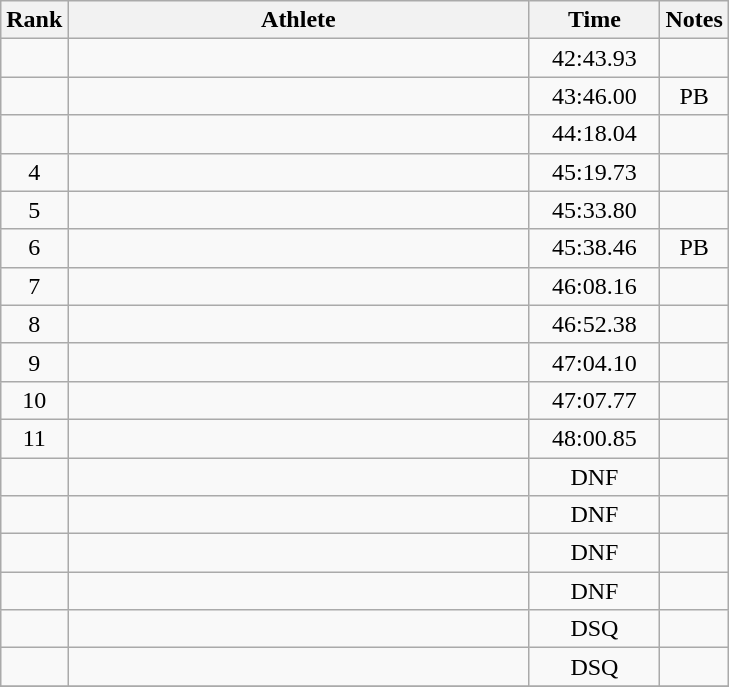<table class="wikitable" style="text-align:center">
<tr>
<th>Rank</th>
<th width=300>Athlete</th>
<th width=80>Time</th>
<th>Notes</th>
</tr>
<tr>
<td></td>
<td align=left></td>
<td>42:43.93</td>
<td></td>
</tr>
<tr>
<td></td>
<td align=left></td>
<td>43:46.00</td>
<td>PB</td>
</tr>
<tr>
<td></td>
<td align=left></td>
<td>44:18.04</td>
<td></td>
</tr>
<tr>
<td>4</td>
<td align=left></td>
<td>45:19.73</td>
<td></td>
</tr>
<tr>
<td>5</td>
<td align=left></td>
<td>45:33.80</td>
<td></td>
</tr>
<tr>
<td>6</td>
<td align=left></td>
<td>45:38.46</td>
<td>PB</td>
</tr>
<tr>
<td>7</td>
<td align=left></td>
<td>46:08.16</td>
<td></td>
</tr>
<tr>
<td>8</td>
<td align=left></td>
<td>46:52.38</td>
<td></td>
</tr>
<tr>
<td>9</td>
<td align=left></td>
<td>47:04.10</td>
<td></td>
</tr>
<tr>
<td>10</td>
<td align=left></td>
<td>47:07.77</td>
<td></td>
</tr>
<tr>
<td>11</td>
<td align=left></td>
<td>48:00.85</td>
<td></td>
</tr>
<tr>
<td></td>
<td align=left></td>
<td>DNF</td>
<td></td>
</tr>
<tr>
<td></td>
<td align=left></td>
<td>DNF</td>
<td></td>
</tr>
<tr>
<td></td>
<td align=left></td>
<td>DNF</td>
<td></td>
</tr>
<tr>
<td></td>
<td align=left></td>
<td>DNF</td>
<td></td>
</tr>
<tr>
<td></td>
<td align=left></td>
<td>DSQ</td>
<td></td>
</tr>
<tr>
<td></td>
<td align=left></td>
<td>DSQ</td>
<td></td>
</tr>
<tr>
</tr>
</table>
